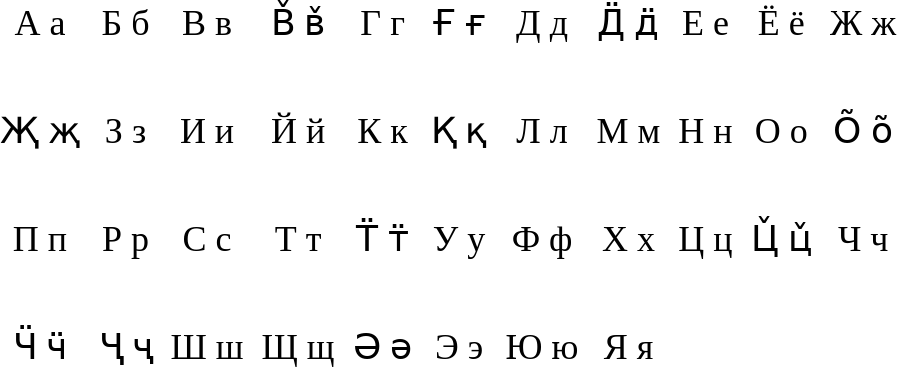<table class=standard cellpadding=5 style="font-size: 1.5em; line-height: 2.5em; text-align: center;">
<tr>
<td style=«width:3em;»>А а</td>
<td style=«width:3em;»>Б б</td>
<td style=«width:3em;»>В в</td>
<td style=«width:3em;»>В̌ в̌</td>
<td style=«width:3em;»>Г г</td>
<td style=«width:3em;»>Ғ ғ</td>
<td style=«width:3em;»>Д д</td>
<td style=«width:3em;»>Д̈ д̈</td>
<td style=«width:3em;»>Е е</td>
<td style=«width:3em;»>Ё ё</td>
<td style=«width:3em;»>Ж ж</td>
</tr>
<tr>
<td style=«width:3em;»>Җ җ</td>
<td style=«width:3em;»>З з</td>
<td style=«width:3em;»>И и</td>
<td style=«width:3em;»>Й й</td>
<td style=«width:3em;»>К к</td>
<td style=«width:3em;»>Қ қ</td>
<td style=«width:3em;»>Л л</td>
<td style=«width:3em;»>М м</td>
<td style=«width:3em;»>Н н</td>
<td style=«width:3em;»>О о</td>
<td style=«width:3em;»>О̃ о̃</td>
</tr>
<tr>
<td style=«width:3em;»>П п</td>
<td style=«width:3em;»>Р р</td>
<td style=«width:3em;»>С с</td>
<td style=«width:3em;»>Т т</td>
<td style=«width:3em;»>Т̈ т̈</td>
<td style=«width:3em;»>У у</td>
<td style=«width:3em;»>Ф ф</td>
<td style=«width:3em;»>Х х</td>
<td style=«width:3em;»>Ц ц</td>
<td style=«width:3em;»>Ц̌ ц̌</td>
<td style=«width:3em;»>Ч ч</td>
</tr>
<tr>
<td style=«width:3em;»>Ӵ ӵ</td>
<td style=«width:3em;»>Ҷ ҷ</td>
<td style=«width:3em;»>Ш ш</td>
<td style=«width:3em;»>Щ щ</td>
<td style=«width:3em;»>Ә ә</td>
<td style=«width:3em;»>Э э</td>
<td style=«width:3em;»>Ю ю</td>
<td style=«width:3em;»>Я я</td>
</tr>
</table>
